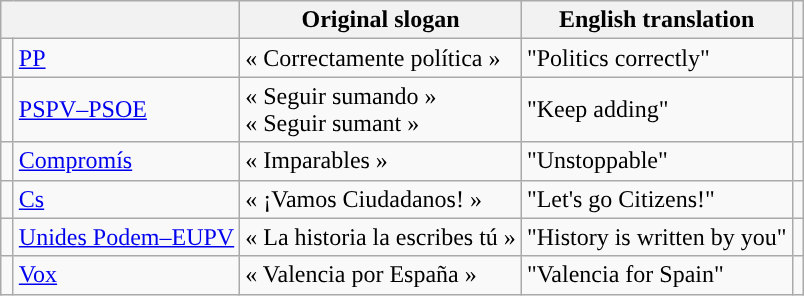<table class="wikitable" style="text-align:left;">
<tr>
<th style="text-align:left;" colspan="2"></th>
<th>Original slogan</th>
<th>English translation</th>
<th></th>
</tr>
<tr>
<td width="1" style="color:inherit;background:"></td>
<td><a href='#'>PP</a></td>
<td>« Correctamente política »</td>
<td>"Politics correctly"</td>
<td></td>
</tr>
<tr>
<td style="color:inherit;background:"></td>
<td><a href='#'>PSPV–PSOE</a></td>
<td>« Seguir sumando »<br>« Seguir sumant »</td>
<td>"Keep adding"</td>
<td></td>
</tr>
<tr>
<td style="color:inherit;background:"></td>
<td><a href='#'>Compromís</a></td>
<td>« Imparables »</td>
<td>"Unstoppable"</td>
<td></td>
</tr>
<tr>
<td style="color:inherit;background:"></td>
<td><a href='#'>Cs</a></td>
<td>« ¡Vamos Ciudadanos! »</td>
<td>"Let's go Citizens!"</td>
<td></td>
</tr>
<tr>
<td style="color:inherit;background:"></td>
<td><a href='#'>Unides Podem–EUPV</a></td>
<td>« La historia la escribes tú »</td>
<td>"History is written by you"</td>
<td></td>
</tr>
<tr>
<td style="color:inherit;background:"></td>
<td><a href='#'>Vox</a></td>
<td>« Valencia por España »</td>
<td>"Valencia for Spain"</td>
<td></td>
</tr>
</table>
